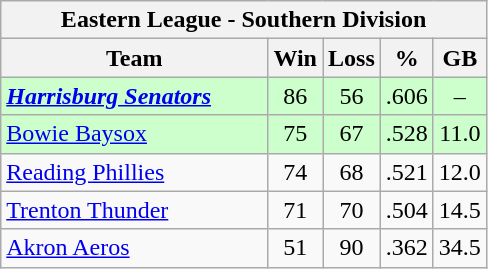<table class="wikitable">
<tr>
<th colspan="5">Eastern League - Southern Division</th>
</tr>
<tr>
<th width="55%">Team</th>
<th>Win</th>
<th>Loss</th>
<th>%</th>
<th>GB</th>
</tr>
<tr align=center bgcolor="#CCFFCC">
<td align=left><strong><em><a href='#'>Harrisburg Senators</a></em></strong></td>
<td>86</td>
<td>56</td>
<td>.606</td>
<td>–</td>
</tr>
<tr align=center bgcolor="#CCFFCC">
<td align=left><a href='#'>Bowie Baysox</a></td>
<td>75</td>
<td>67</td>
<td>.528</td>
<td>11.0</td>
</tr>
<tr align=center>
<td align=left><a href='#'>Reading Phillies</a></td>
<td>74</td>
<td>68</td>
<td>.521</td>
<td>12.0</td>
</tr>
<tr align=center>
<td align=left><a href='#'>Trenton Thunder</a></td>
<td>71</td>
<td>70</td>
<td>.504</td>
<td>14.5</td>
</tr>
<tr align=center>
<td align=left><a href='#'>Akron Aeros</a></td>
<td>51</td>
<td>90</td>
<td>.362</td>
<td>34.5</td>
</tr>
</table>
